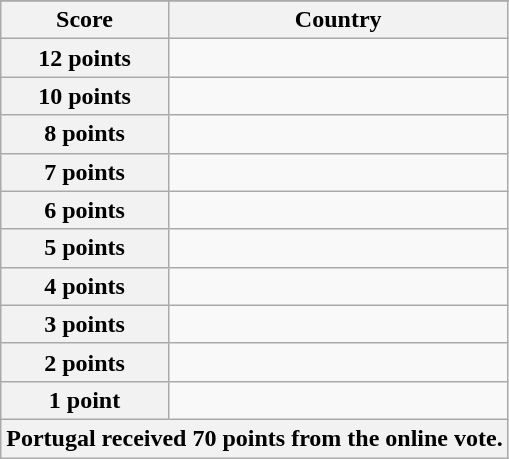<table class="wikitable">
<tr>
</tr>
<tr>
<th scope="col" width="33%">Score</th>
<th scope="col">Country</th>
</tr>
<tr>
<th scope="row">12 points</th>
<td></td>
</tr>
<tr>
<th scope="row">10 points</th>
<td></td>
</tr>
<tr>
<th scope="row">8 points</th>
<td></td>
</tr>
<tr>
<th scope="row">7 points</th>
<td></td>
</tr>
<tr>
<th scope="row">6 points</th>
<td></td>
</tr>
<tr>
<th scope="row">5 points</th>
<td></td>
</tr>
<tr>
<th scope="row">4 points</th>
<td></td>
</tr>
<tr>
<th scope="row">3 points</th>
<td></td>
</tr>
<tr>
<th scope="row">2 points</th>
<td></td>
</tr>
<tr>
<th scope="row">1 point</th>
<td></td>
</tr>
<tr>
<th colspan="2">Portugal received 70 points from the online vote.</th>
</tr>
</table>
